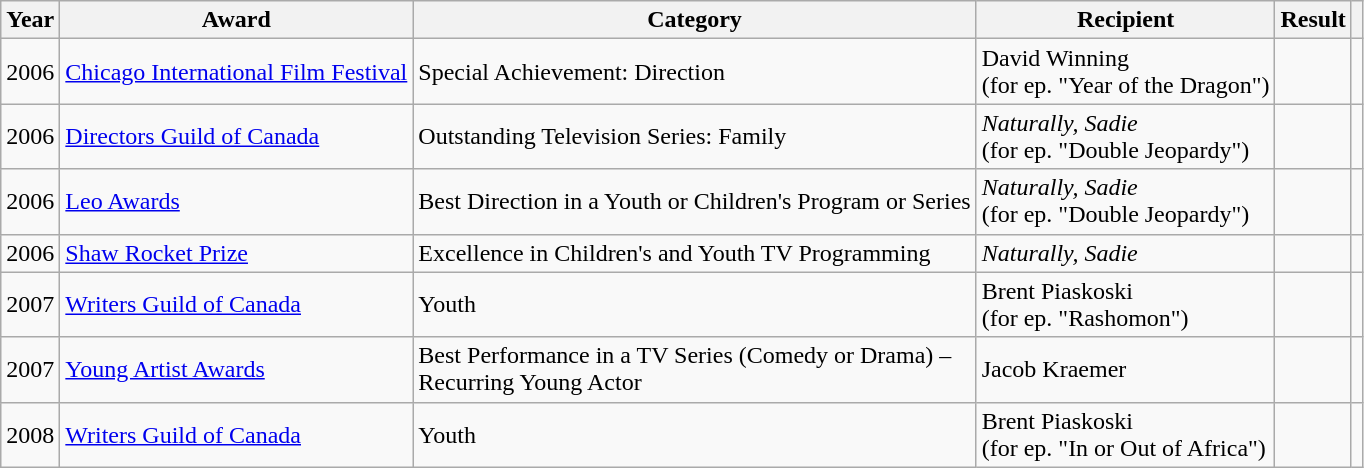<table class="wikitable plainrowheaders">
<tr>
<th>Year</th>
<th>Award</th>
<th>Category</th>
<th>Recipient</th>
<th>Result</th>
<th></th>
</tr>
<tr>
<td>2006</td>
<td><a href='#'>Chicago International Film Festival</a></td>
<td>Special Achievement: Direction</td>
<td>David Winning <br>(for ep. "Year of the Dragon")</td>
<td></td>
<td style="text-align:center;"></td>
</tr>
<tr>
<td>2006</td>
<td><a href='#'>Directors Guild of Canada</a></td>
<td>Outstanding Television Series: Family</td>
<td><em>Naturally, Sadie</em> <br>(for ep. "Double Jeopardy")</td>
<td></td>
<td style="text-align:center;"></td>
</tr>
<tr>
<td>2006</td>
<td><a href='#'>Leo Awards</a></td>
<td>Best Direction in a Youth or Children's Program or Series</td>
<td><em>Naturally, Sadie</em> <br>(for ep. "Double Jeopardy")</td>
<td></td>
<td style="text-align:center;"></td>
</tr>
<tr>
<td>2006</td>
<td><a href='#'>Shaw Rocket Prize</a></td>
<td>Excellence in Children's and Youth TV Programming</td>
<td><em>Naturally, Sadie</em></td>
<td></td>
<td style="text-align:center;"></td>
</tr>
<tr>
<td>2007</td>
<td><a href='#'>Writers Guild of Canada</a></td>
<td>Youth</td>
<td>Brent Piaskoski <br>(for ep. "Rashomon")</td>
<td></td>
<td style="text-align:center;"></td>
</tr>
<tr>
<td>2007</td>
<td><a href='#'>Young Artist Awards</a></td>
<td>Best Performance in a TV Series (Comedy or Drama) –<br>Recurring Young Actor</td>
<td>Jacob Kraemer</td>
<td></td>
<td style="text-align:center;"></td>
</tr>
<tr>
<td>2008</td>
<td><a href='#'>Writers Guild of Canada</a></td>
<td>Youth</td>
<td>Brent Piaskoski <br>(for ep. "In or Out of Africa")</td>
<td></td>
<td style="text-align:center;"></td>
</tr>
</table>
